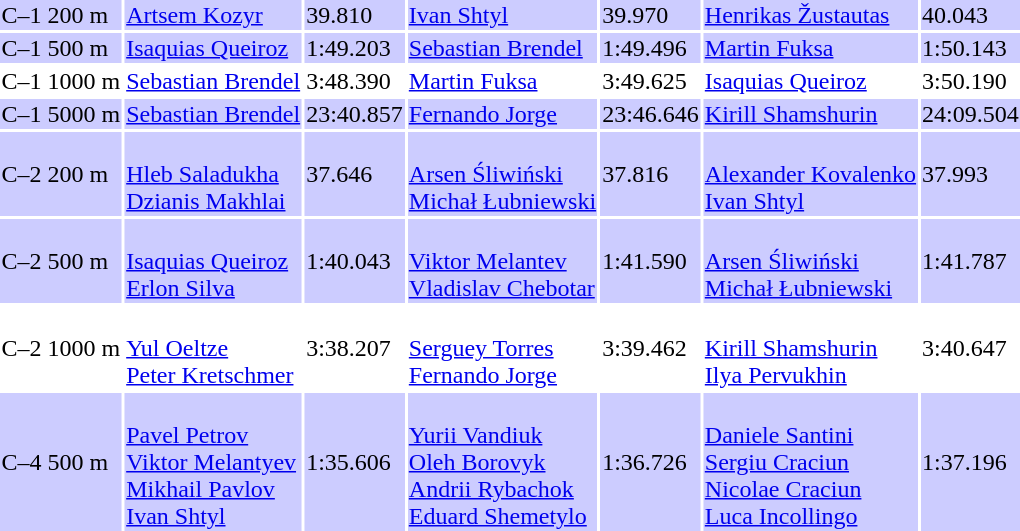<table>
<tr bgcolor=ccccff>
<td>C–1 200 m<br></td>
<td><a href='#'>Artsem Kozyr</a><br></td>
<td>39.810</td>
<td><a href='#'>Ivan Shtyl</a><br></td>
<td>39.970</td>
<td><a href='#'>Henrikas Žustautas</a><br></td>
<td>40.043</td>
</tr>
<tr bgcolor=ccccff>
<td>C–1 500 m<br></td>
<td><a href='#'>Isaquias Queiroz</a><br></td>
<td>1:49.203</td>
<td><a href='#'>Sebastian Brendel</a><br></td>
<td>1:49.496</td>
<td><a href='#'>Martin Fuksa</a><br></td>
<td>1:50.143</td>
</tr>
<tr>
<td>C–1 1000 m<br></td>
<td><a href='#'>Sebastian Brendel</a><br></td>
<td>3:48.390</td>
<td><a href='#'>Martin Fuksa</a><br></td>
<td>3:49.625</td>
<td><a href='#'>Isaquias Queiroz</a><br></td>
<td>3:50.190</td>
</tr>
<tr bgcolor=ccccff>
<td>C–1 5000 m<br></td>
<td><a href='#'>Sebastian Brendel</a><br></td>
<td>23:40.857</td>
<td><a href='#'>Fernando Jorge</a><br></td>
<td>23:46.646</td>
<td><a href='#'>Kirill Shamshurin</a><br></td>
<td>24:09.504</td>
</tr>
<tr bgcolor=ccccff>
<td>C–2 200 m<br></td>
<td><br><a href='#'>Hleb Saladukha</a><br><a href='#'>Dzianis Makhlai</a></td>
<td>37.646</td>
<td><br><a href='#'>Arsen Śliwiński</a><br><a href='#'>Michał Łubniewski</a></td>
<td>37.816</td>
<td><br><a href='#'>Alexander Kovalenko</a><br><a href='#'>Ivan Shtyl</a></td>
<td>37.993</td>
</tr>
<tr bgcolor=ccccff>
<td>C–2 500 m<br></td>
<td><br><a href='#'>Isaquias Queiroz</a><br><a href='#'>Erlon Silva</a></td>
<td>1:40.043</td>
<td><br><a href='#'>Viktor Melantev</a><br><a href='#'>Vladislav Chebotar</a></td>
<td>1:41.590</td>
<td><br><a href='#'>Arsen Śliwiński</a><br><a href='#'>Michał Łubniewski</a></td>
<td>1:41.787</td>
</tr>
<tr>
<td>C–2 1000 m<br></td>
<td><br><a href='#'>Yul Oeltze</a><br><a href='#'>Peter Kretschmer</a></td>
<td>3:38.207</td>
<td><br><a href='#'>Serguey Torres</a><br><a href='#'>Fernando Jorge</a></td>
<td>3:39.462</td>
<td><br><a href='#'>Kirill Shamshurin</a><br><a href='#'>Ilya Pervukhin</a></td>
<td>3:40.647</td>
</tr>
<tr bgcolor=ccccff>
<td>C–4 500 m<br></td>
<td><br><a href='#'>Pavel Petrov</a><br><a href='#'>Viktor Melantyev</a><br><a href='#'>Mikhail Pavlov</a><br><a href='#'>Ivan Shtyl</a></td>
<td>1:35.606</td>
<td><br><a href='#'>Yurii Vandiuk</a><br><a href='#'>Oleh Borovyk</a><br><a href='#'>Andrii Rybachok</a><br><a href='#'>Eduard Shemetylo</a></td>
<td>1:36.726</td>
<td><br><a href='#'>Daniele Santini</a><br><a href='#'>Sergiu Craciun</a><br><a href='#'>Nicolae Craciun</a><br><a href='#'>Luca Incollingo</a></td>
<td>1:37.196</td>
</tr>
</table>
